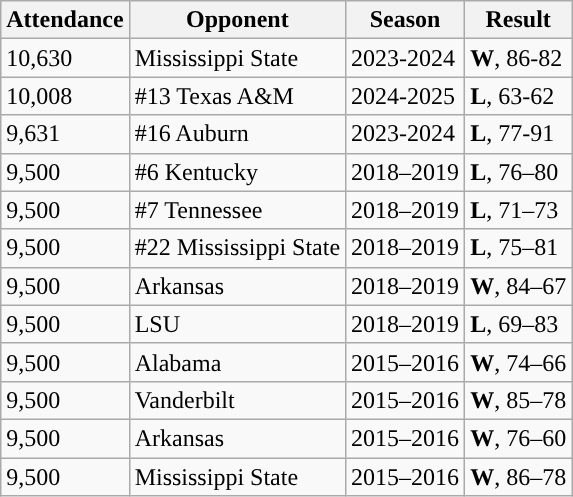<table class="wikitable">
<tr>
<th>Attendance</th>
<th>Opponent</th>
<th>Season</th>
<th>Result</th>
</tr>
<tr>
<td>10,630</td>
<td>Mississippi State</td>
<td>2023-2024</td>
<td><strong>W</strong>, 86-82</td>
</tr>
<tr>
<td>10,008</td>
<td>#13 Texas A&M</td>
<td>2024-2025</td>
<td><strong>L</strong>, 63-62</td>
</tr>
<tr>
<td>9,631</td>
<td>#16 Auburn</td>
<td>2023-2024</td>
<td><strong>L</strong>, 77-91</td>
</tr>
<tr>
<td>9,500</td>
<td>#6 Kentucky</td>
<td>2018–2019</td>
<td><strong>L</strong>, 76–80</td>
</tr>
<tr>
<td>9,500</td>
<td>#7 Tennessee</td>
<td>2018–2019</td>
<td><strong>L</strong>, 71–73</td>
</tr>
<tr>
<td>9,500</td>
<td>#22 Mississippi State</td>
<td>2018–2019</td>
<td><strong>L</strong>, 75–81</td>
</tr>
<tr>
<td>9,500</td>
<td>Arkansas</td>
<td>2018–2019</td>
<td><strong>W</strong>, 84–67</td>
</tr>
<tr>
<td>9,500</td>
<td>LSU</td>
<td>2018–2019</td>
<td><strong>L</strong>, 69–83</td>
</tr>
<tr>
<td>9,500</td>
<td>Alabama</td>
<td>2015–2016</td>
<td><strong>W</strong>, 74–66</td>
</tr>
<tr>
<td>9,500</td>
<td>Vanderbilt</td>
<td>2015–2016</td>
<td><strong>W</strong>, 85–78</td>
</tr>
<tr>
<td>9,500</td>
<td>Arkansas</td>
<td>2015–2016</td>
<td><strong>W</strong>, 76–60</td>
</tr>
<tr>
<td>9,500</td>
<td>Mississippi State</td>
<td>2015–2016</td>
<td><strong>W</strong>, 86–78</td>
</tr>
</table>
